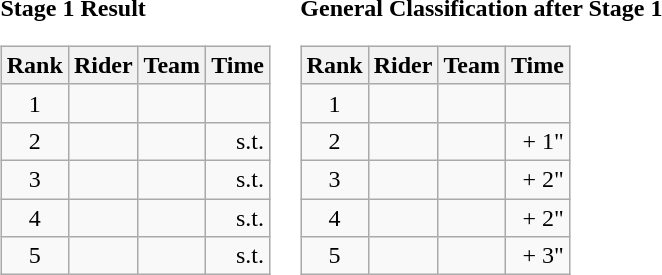<table>
<tr>
<td><strong>Stage 1 Result</strong><br><table class="wikitable">
<tr>
<th>Rank</th>
<th>Rider</th>
<th>Team</th>
<th>Time</th>
</tr>
<tr>
<td style="text-align:center;">1</td>
<td></td>
<td></td>
<td style="text-align:right;"></td>
</tr>
<tr>
<td style="text-align:center;">2</td>
<td></td>
<td></td>
<td style="text-align:right;">s.t.</td>
</tr>
<tr>
<td style="text-align:center;">3</td>
<td></td>
<td></td>
<td style="text-align:right;">s.t.</td>
</tr>
<tr>
<td style="text-align:center;">4</td>
<td></td>
<td></td>
<td style="text-align:right;">s.t.</td>
</tr>
<tr>
<td style="text-align:center;">5</td>
<td></td>
<td></td>
<td style="text-align:right;">s.t.</td>
</tr>
</table>
</td>
<td><strong>General Classification after Stage 1</strong><br><table class="wikitable">
<tr>
<th>Rank</th>
<th>Rider</th>
<th>Team</th>
<th>Time</th>
</tr>
<tr>
<td style="text-align:center;">1</td>
<td> </td>
<td></td>
<td style="text-align:right;"></td>
</tr>
<tr>
<td style="text-align:center;">2</td>
<td></td>
<td></td>
<td style="text-align:right;">+ 1"</td>
</tr>
<tr>
<td style="text-align:center;">3</td>
<td></td>
<td></td>
<td style="text-align:right;">+ 2"</td>
</tr>
<tr>
<td style="text-align:center;">4</td>
<td></td>
<td></td>
<td style="text-align:right;">+ 2"</td>
</tr>
<tr>
<td style="text-align:center;">5</td>
<td></td>
<td></td>
<td style="text-align:right;">+ 3"</td>
</tr>
</table>
</td>
</tr>
</table>
